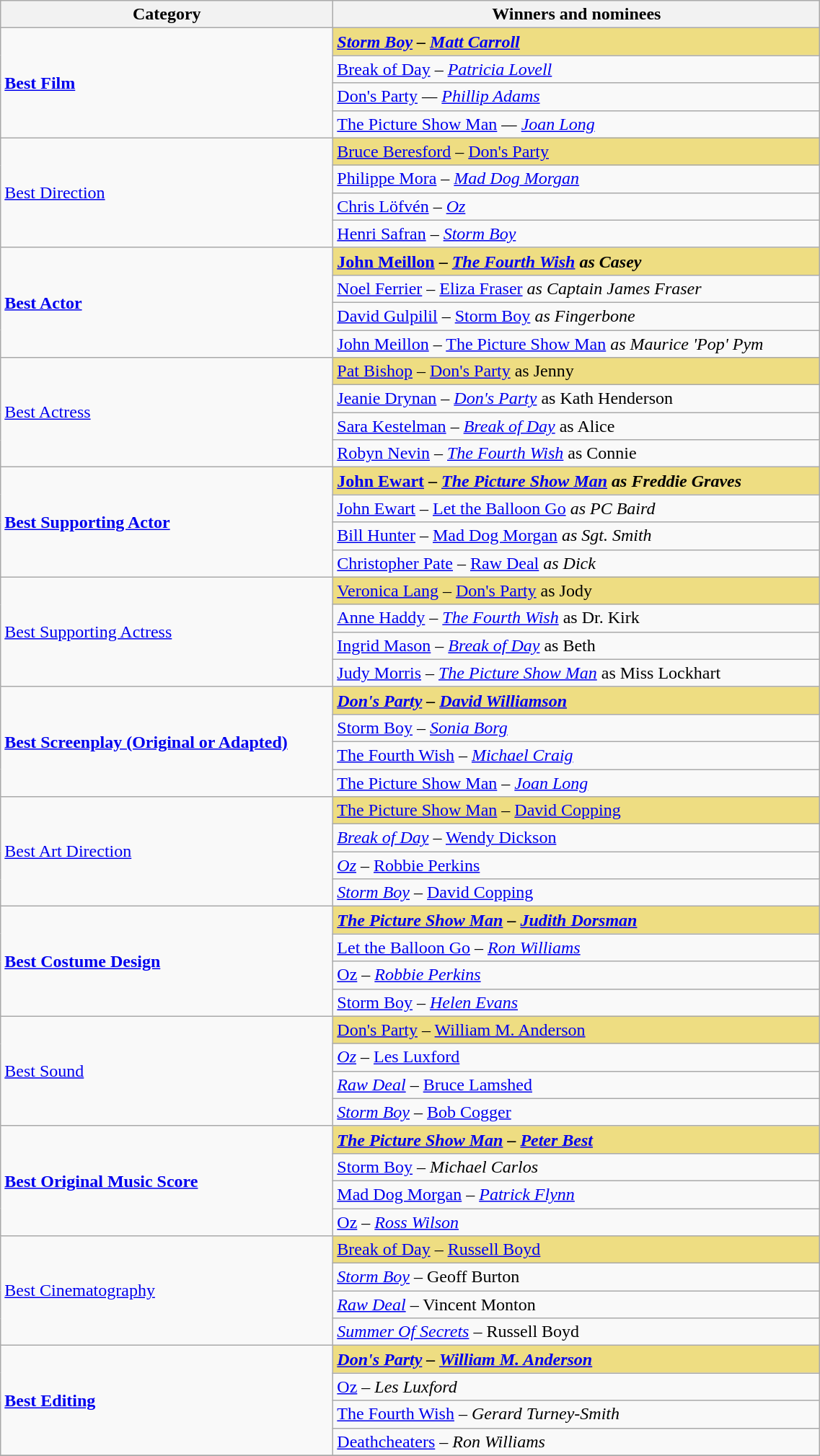<table class="wikitable" width="60%" align="centre">
<tr>
<th width="300px">Category</th>
<th>Winners and nominees</th>
</tr>
<tr>
<td rowspan=4><strong><a href='#'>Best Film</a></strong></td>
<td style="background:#EEDD82"><strong><em><a href='#'>Storm Boy</a><em> – <a href='#'>Matt Carroll</a><strong></td>
</tr>
<tr>
<td></em><a href='#'>Break of Day</a><em> – <a href='#'>Patricia Lovell</a></td>
</tr>
<tr>
<td></em><a href='#'>Don's Party</a><em> — <a href='#'>Phillip Adams</a></td>
</tr>
<tr>
<td></em><a href='#'>The Picture Show Man</a><em> — <a href='#'>Joan Long</a></td>
</tr>
<tr>
<td rowspan=4></strong><a href='#'>Best Direction</a><strong></td>
<td style="background:#EEDD82"></strong><a href='#'>Bruce Beresford</a> – </em><a href='#'>Don's Party</a></em></strong></td>
</tr>
<tr>
<td><a href='#'>Philippe Mora</a> – <em><a href='#'>Mad Dog Morgan</a></em></td>
</tr>
<tr>
<td><a href='#'>Chris Löfvén</a> – <em><a href='#'>Oz</a></em></td>
</tr>
<tr>
<td><a href='#'>Henri Safran</a> – <em><a href='#'>Storm Boy</a></em></td>
</tr>
<tr>
<td rowspan=4><strong><a href='#'>Best Actor</a></strong></td>
<td style="background:#EEDD82"><strong><a href='#'>John Meillon</a> – <em><a href='#'>The Fourth Wish</a><strong><em> as Casey</td>
</tr>
<tr>
<td><a href='#'>Noel Ferrier</a> – </em><a href='#'>Eliza Fraser</a><em> as Captain James Fraser</td>
</tr>
<tr>
<td><a href='#'>David Gulpilil</a> – </em><a href='#'>Storm Boy</a><em> as Fingerbone</td>
</tr>
<tr>
<td><a href='#'>John Meillon</a> – </em><a href='#'>The Picture Show Man</a><em> as Maurice 'Pop' Pym</td>
</tr>
<tr>
<td rowspan=4></strong><a href='#'>Best Actress</a><strong></td>
<td style="background:#EEDD82"></strong><a href='#'>Pat Bishop</a> – </em><a href='#'>Don's Party</a></em></strong> as Jenny</td>
</tr>
<tr>
<td><a href='#'>Jeanie Drynan</a> – <em><a href='#'>Don's Party</a></em> as Kath Henderson</td>
</tr>
<tr>
<td><a href='#'>Sara Kestelman</a> – <em><a href='#'>Break of Day</a></em> as Alice</td>
</tr>
<tr>
<td><a href='#'>Robyn Nevin</a> – <em><a href='#'>The Fourth Wish</a></em> as Connie</td>
</tr>
<tr>
<td rowspan=4><strong><a href='#'>Best Supporting Actor</a></strong></td>
<td style="background:#EEDD82"><strong><a href='#'>John Ewart</a> – <em><a href='#'>The Picture Show Man</a><strong><em> as Freddie Graves</td>
</tr>
<tr>
<td><a href='#'>John Ewart</a> – </em><a href='#'>Let the Balloon Go</a><em> as PC Baird</td>
</tr>
<tr>
<td><a href='#'>Bill Hunter</a> – </em><a href='#'>Mad Dog Morgan</a><em> as Sgt. Smith</td>
</tr>
<tr>
<td><a href='#'>Christopher Pate</a> – </em><a href='#'>Raw Deal</a><em> as Dick</td>
</tr>
<tr>
<td rowspan=4></strong><a href='#'>Best Supporting Actress</a><strong></td>
<td style="background:#EEDD82"></strong><a href='#'>Veronica Lang</a> – </em><a href='#'>Don's Party</a></em></strong> as Jody</td>
</tr>
<tr>
<td><a href='#'>Anne Haddy</a> – <em><a href='#'>The Fourth Wish</a></em> as Dr. Kirk</td>
</tr>
<tr>
<td><a href='#'>Ingrid Mason</a> – <em><a href='#'>Break of Day</a></em> as Beth</td>
</tr>
<tr>
<td><a href='#'>Judy Morris</a> – <em><a href='#'>The Picture Show Man</a></em> as Miss Lockhart</td>
</tr>
<tr>
<td rowspan=4><strong><a href='#'>Best Screenplay (Original or Adapted)</a></strong></td>
<td style="background:#EEDD82"><strong><em><a href='#'>Don's Party</a><em> – <a href='#'>David Williamson</a><strong></td>
</tr>
<tr>
<td></em><a href='#'>Storm Boy</a><em> – <a href='#'>Sonia Borg</a></td>
</tr>
<tr>
<td></em><a href='#'>The Fourth Wish</a><em> – <a href='#'>Michael Craig</a></td>
</tr>
<tr>
<td></em><a href='#'>The Picture Show Man</a><em> – <a href='#'>Joan Long</a></td>
</tr>
<tr>
<td rowspan=4></strong><a href='#'>Best Art Direction</a><strong></td>
<td style="background:#EEDD82"></em></strong><a href='#'>The Picture Show Man</a></em> – <a href='#'>David Copping</a></strong></td>
</tr>
<tr>
<td><em><a href='#'>Break of Day</a></em> – <a href='#'>Wendy Dickson</a></td>
</tr>
<tr>
<td><em><a href='#'>Oz</a></em> – <a href='#'>Robbie Perkins</a></td>
</tr>
<tr>
<td><em><a href='#'>Storm Boy</a></em> – <a href='#'>David Copping</a></td>
</tr>
<tr>
<td rowspan=4><strong><a href='#'>Best Costume Design</a></strong></td>
<td style="background:#EEDD82"><strong><em><a href='#'>The Picture Show Man</a><em> – <a href='#'>Judith Dorsman</a><strong></td>
</tr>
<tr>
<td></em><a href='#'>Let the Balloon Go</a><em> – <a href='#'>Ron Williams</a></td>
</tr>
<tr>
<td></em><a href='#'>Oz</a><em> – <a href='#'>Robbie Perkins</a></td>
</tr>
<tr>
<td></em><a href='#'>Storm Boy</a><em> – <a href='#'>Helen Evans</a></td>
</tr>
<tr>
<td rowspan=4></strong><a href='#'>Best Sound</a><strong></td>
<td style="background:#EEDD82"></em></strong><a href='#'>Don's Party</a></em> – <a href='#'>William M. Anderson</a></strong></td>
</tr>
<tr>
<td><em><a href='#'>Oz</a></em> – <a href='#'>Les Luxford</a></td>
</tr>
<tr>
<td><em><a href='#'>Raw Deal</a></em> – <a href='#'>Bruce Lamshed</a></td>
</tr>
<tr>
<td><em><a href='#'>Storm Boy</a></em> – <a href='#'>Bob Cogger</a></td>
</tr>
<tr>
<td rowspan="4"><strong><a href='#'>Best Original Music Score</a></strong></td>
<td style="background:#EEDD82"><strong><em><a href='#'>The Picture Show Man</a><em> – <a href='#'>Peter Best</a><strong></td>
</tr>
<tr>
<td><a href='#'></em>Storm Boy<em></a> – Michael Carlos</td>
</tr>
<tr>
<td></em><a href='#'>Mad Dog Morgan</a><em> – <a href='#'>Patrick Flynn</a></td>
</tr>
<tr>
<td></em><a href='#'>Oz</a><em> – <a href='#'>Ross Wilson</a></td>
</tr>
<tr>
<td rowspan="4"></strong><a href='#'>Best Cinematography</a><strong></td>
<td style="background:#EEDD82"></em></strong><a href='#'>Break of Day</a></em> – <a href='#'>Russell Boyd</a></strong></td>
</tr>
<tr>
<td><em><a href='#'>Storm Boy</a></em> – Geoff Burton</td>
</tr>
<tr>
<td><a href='#'><em>Raw Deal</em></a> – Vincent Monton</td>
</tr>
<tr>
<td><a href='#'><em>Summer Of Secrets</em></a> – Russell Boyd</td>
</tr>
<tr>
<td rowspan="4"><strong><a href='#'>Best Editing</a></strong></td>
<td style="background:#EEDD82"><strong><em><a href='#'>Don's Party</a><em> – <a href='#'>William M. Anderson</a><strong></td>
</tr>
<tr>
<td><a href='#'></em>Oz<em></a> – Les Luxford</td>
</tr>
<tr>
<td></em><a href='#'>The Fourth Wish</a><em> – Gerard Turney-Smith</td>
</tr>
<tr>
<td></em><a href='#'>Deathcheaters</a><em> – Ron Williams</td>
</tr>
<tr>
</tr>
</table>
